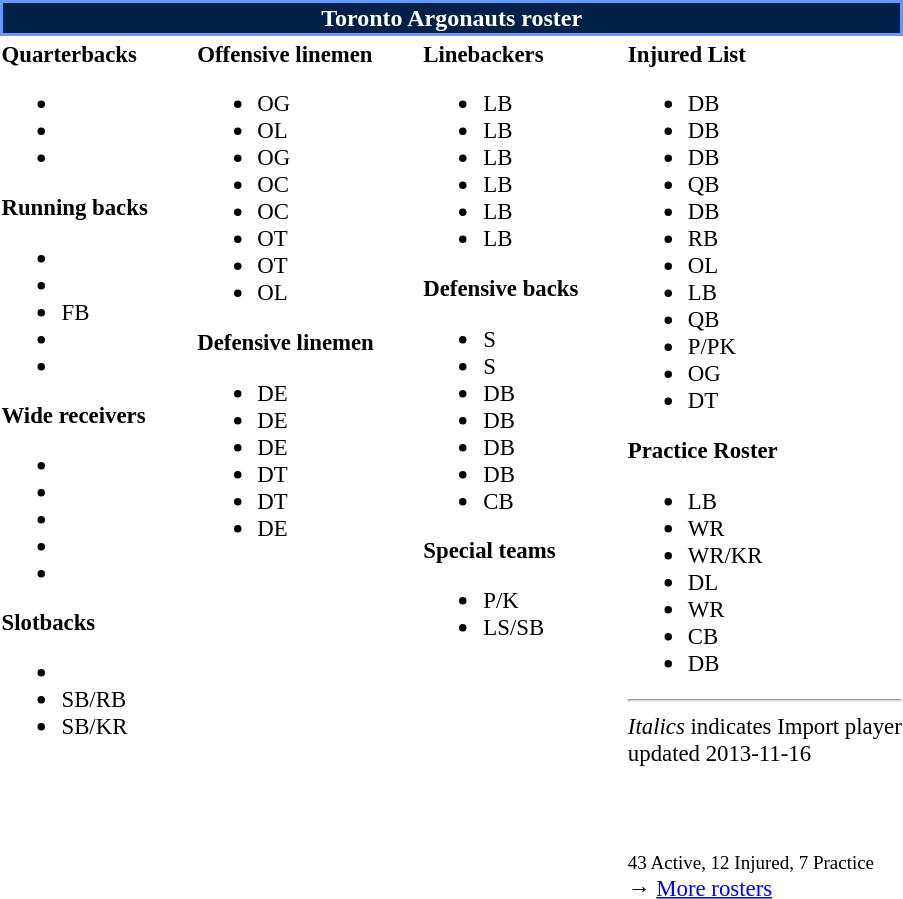<table class="toccolours" style="text-align: left;">
<tr>
<th colspan="7" style="background-color: #002147; border:2px solid #6699FF;color:white;text-align:center;">Toronto Argonauts roster</th>
</tr>
<tr>
<td style="font-size: 95%;" valign="top"><strong>Quarterbacks</strong><br><ul><li></li><li></li><li></li></ul><strong>Running backs</strong><ul><li></li><li></li><li> FB</li><li></li><li></li></ul><strong>Wide receivers</strong><ul><li></li><li></li><li></li><li></li><li></li></ul><strong>Slotbacks</strong><ul><li></li><li> SB/RB</li><li> SB/KR</li></ul></td>
<td style="width: 25px;"></td>
<td style="font-size: 95%;" valign="top"><strong>Offensive linemen</strong><br><ul><li> OG</li><li> OL</li><li> OG</li><li> OC</li><li> OC</li><li> OT</li><li> OT</li><li> OL</li></ul><strong>Defensive linemen</strong><ul><li> DE</li><li> DE</li><li> DE</li><li> DT</li><li> DT</li><li> DE</li></ul></td>
<td style="width: 25px;"></td>
<td style="font-size: 95%;" valign="top"><strong>Linebackers</strong><br><ul><li> LB</li><li> LB</li><li> LB</li><li> LB</li><li> LB</li><li> LB</li></ul><strong>Defensive backs</strong><ul><li> S</li><li> S</li><li> DB</li><li> DB</li><li> DB</li><li> DB</li><li> CB</li></ul><strong>Special teams</strong><ul><li> P/K</li><li> LS/SB</li></ul></td>
<td style="width: 25px;"></td>
<td style="font-size: 95%;" valign="top"><strong>Injured List</strong><br><ul><li> DB</li><li> DB</li><li> DB</li><li> QB</li><li> DB</li><li> RB</li><li> OL</li><li> LB</li><li> QB</li><li> P/PK</li><li> OG</li><li> DT</li></ul><strong>Practice Roster</strong><ul><li> LB</li><li> WR</li><li> WR/KR</li><li> DL</li><li> WR</li><li> CB</li><li> DB</li></ul><hr>
<em>Italics</em> indicates Import player<br>
<span> </span> updated 2013-11-16<br>
<span></span><br>
<span></span><br>
<span> </span><br>
<small>43 Active, 12 Injured, 7 Practice</small><br>→ <a href='#'>More rosters</a></td>
</tr>
<tr>
</tr>
</table>
